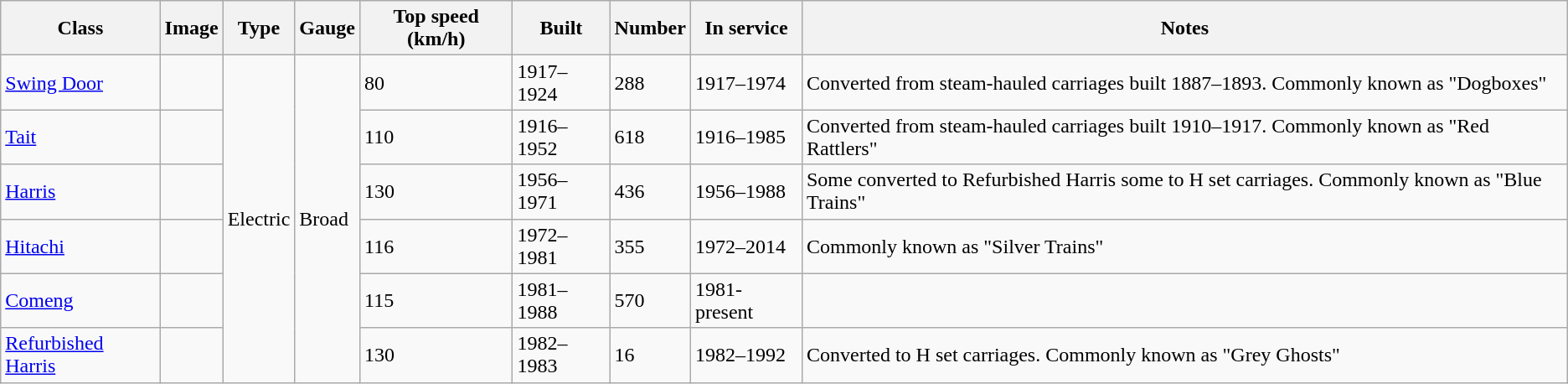<table class="wikitable sortable">
<tr>
<th>Class</th>
<th>Image</th>
<th>Type</th>
<th>Gauge</th>
<th>Top speed (km/h)</th>
<th>Built</th>
<th>Number</th>
<th>In service</th>
<th>Notes</th>
</tr>
<tr>
<td><a href='#'>Swing Door</a></td>
<td></td>
<td rowspan="6">Electric</td>
<td rowspan="6">Broad</td>
<td>80</td>
<td>1917–1924</td>
<td>288</td>
<td>1917–1974</td>
<td>Converted from steam-hauled carriages built 1887–1893. Commonly known as "Dogboxes"</td>
</tr>
<tr>
<td><a href='#'>Tait</a></td>
<td></td>
<td>110</td>
<td>1916–1952</td>
<td>618</td>
<td>1916–1985</td>
<td>Converted from steam-hauled carriages built 1910–1917. Commonly known as "Red Rattlers"</td>
</tr>
<tr>
<td><a href='#'>Harris</a></td>
<td></td>
<td>130</td>
<td>1956–1971</td>
<td>436</td>
<td>1956–1988</td>
<td>Some converted to Refurbished Harris some to H set carriages. Commonly known as "Blue Trains"</td>
</tr>
<tr>
<td><a href='#'>Hitachi</a></td>
<td></td>
<td>116</td>
<td>1972–1981</td>
<td>355</td>
<td>1972–2014</td>
<td>Commonly known as "Silver Trains"</td>
</tr>
<tr>
<td><a href='#'>Comeng</a></td>
<td></td>
<td>115</td>
<td>1981–1988</td>
<td>570</td>
<td>1981-present</td>
<td></td>
</tr>
<tr>
<td><a href='#'>Refurbished Harris</a></td>
<td></td>
<td>130</td>
<td>1982–1983</td>
<td>16</td>
<td>1982–1992</td>
<td>Converted to H set carriages. Commonly known as "Grey Ghosts"</td>
</tr>
</table>
